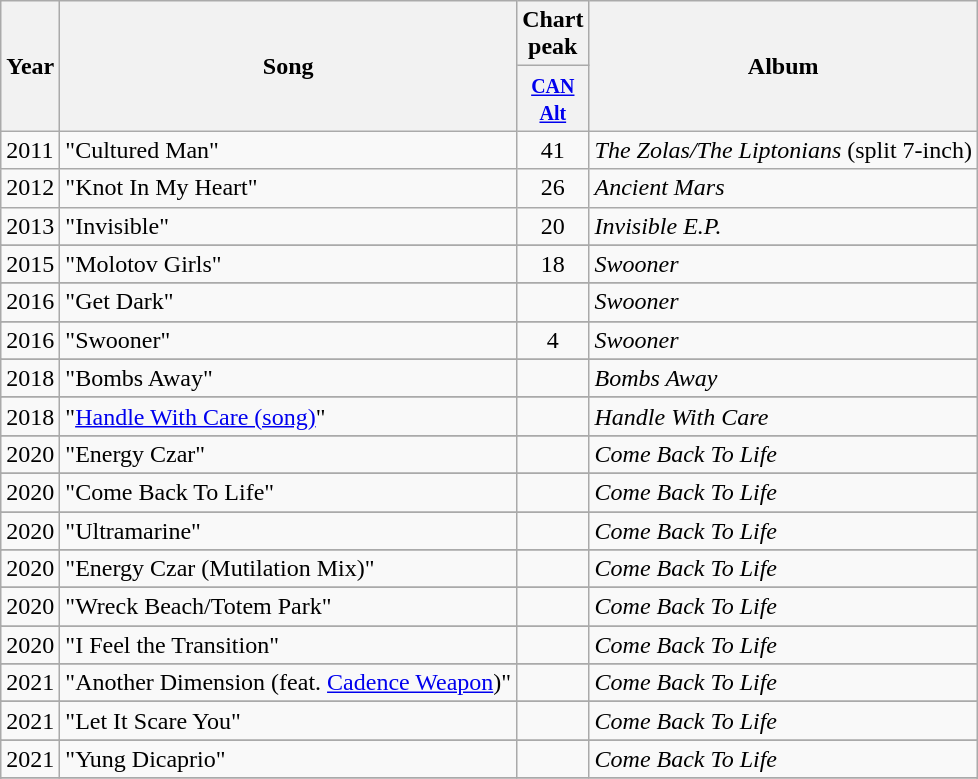<table class="wikitable">
<tr>
<th rowspan="2">Year</th>
<th rowspan="2">Song</th>
<th colspan="1">Chart peak</th>
<th rowspan="2">Album</th>
</tr>
<tr>
<th width="40"><small><a href='#'>CAN<br>Alt</a></small><br></th>
</tr>
<tr>
<td>2011</td>
<td>"Cultured Man"</td>
<td align="center">41</td>
<td><em>The Zolas/The Liptonians</em> (split 7-inch)</td>
</tr>
<tr>
<td>2012</td>
<td>"Knot In My Heart"</td>
<td align="center">26</td>
<td><em>Ancient Mars</em></td>
</tr>
<tr>
<td>2013</td>
<td>"Invisible"</td>
<td align="center">20</td>
<td><em>Invisible E.P. </em></td>
</tr>
<tr>
</tr>
<tr>
<td>2015</td>
<td>"Molotov Girls"</td>
<td align="center">18</td>
<td><em>Swooner</em></td>
</tr>
<tr>
</tr>
<tr>
<td>2016</td>
<td>"Get Dark"</td>
<td align="center"></td>
<td><em>Swooner</em></td>
</tr>
<tr>
</tr>
<tr>
<td>2016</td>
<td>"Swooner"</td>
<td align="center">4</td>
<td><em>Swooner</em></td>
</tr>
<tr>
</tr>
<tr>
<td>2018</td>
<td>"Bombs Away"</td>
<td align="center"></td>
<td><em>Bombs Away</em></td>
</tr>
<tr>
</tr>
<tr>
<td>2018</td>
<td>"<a href='#'>Handle With Care (song)</a>"</td>
<td align="center"></td>
<td><em>Handle With Care</em></td>
</tr>
<tr>
</tr>
<tr>
<td>2020</td>
<td>"Energy Czar"</td>
<td align="center"></td>
<td><em>Come Back To Life</em></td>
</tr>
<tr>
</tr>
<tr>
<td>2020</td>
<td>"Come Back To Life"</td>
<td align="center"></td>
<td><em>Come Back To Life</em></td>
</tr>
<tr>
</tr>
<tr>
<td>2020</td>
<td>"Ultramarine"</td>
<td align="center"></td>
<td><em>Come Back To Life</em></td>
</tr>
<tr>
</tr>
<tr>
<td>2020</td>
<td>"Energy Czar (Mutilation Mix)"</td>
<td align="center"></td>
<td><em>Come Back To Life</em></td>
</tr>
<tr>
</tr>
<tr>
<td>2020</td>
<td>"Wreck Beach/Totem Park"</td>
<td align="center"></td>
<td><em>Come Back To Life</em></td>
</tr>
<tr>
</tr>
<tr>
<td>2020</td>
<td>"I Feel the Transition"</td>
<td align="center"></td>
<td><em>Come Back To Life</em></td>
</tr>
<tr>
</tr>
<tr>
<td>2021</td>
<td>"Another Dimension (feat. <a href='#'>Cadence Weapon</a>)"</td>
<td align="center"></td>
<td><em>Come Back To Life</em></td>
</tr>
<tr>
</tr>
<tr>
<td>2021</td>
<td>"Let It Scare You"</td>
<td align="center"></td>
<td><em>Come Back To Life</em></td>
</tr>
<tr>
</tr>
<tr>
<td>2021</td>
<td>"Yung Dicaprio"</td>
<td align="center"></td>
<td><em>Come Back To Life</em></td>
</tr>
<tr>
</tr>
<tr>
</tr>
</table>
